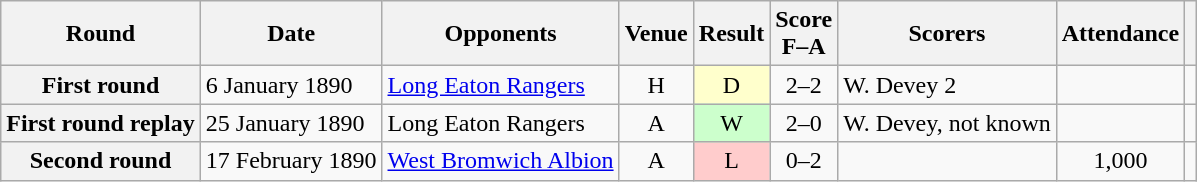<table class="wikitable plainrowheaders" style="text-align:center">
<tr>
<th scope="col">Round</th>
<th scope="col">Date</th>
<th scope="col">Opponents</th>
<th scope="col">Venue</th>
<th scope="col">Result</th>
<th scope="col">Score<br>F–A</th>
<th scope="col">Scorers</th>
<th scope="col">Attendance</th>
<th scope="col"></th>
</tr>
<tr>
<th scope="row">First round</th>
<td style="text-align:left">6 January 1890</td>
<td style="text-align:left"><a href='#'>Long Eaton Rangers</a></td>
<td>H</td>
<td style="background:#ffc">D</td>
<td>2–2</td>
<td style="text-align:left">W. Devey 2</td>
<td></td>
<td></td>
</tr>
<tr>
<th scope="row">First round replay</th>
<td style="text-align:left">25 January 1890</td>
<td style="text-align:left">Long Eaton Rangers</td>
<td>A</td>
<td style="background:#cfc">W</td>
<td>2–0</td>
<td style="text-align:left">W. Devey, not known</td>
<td></td>
<td></td>
</tr>
<tr>
<th scope="row">Second round</th>
<td style="text-align:left">17 February 1890</td>
<td style="text-align:left"><a href='#'>West Bromwich Albion</a></td>
<td>A</td>
<td style="background:#fcc">L</td>
<td>0–2</td>
<td></td>
<td>1,000</td>
<td></td>
</tr>
</table>
